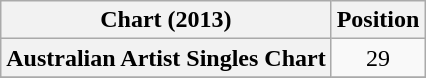<table class="wikitable plainrowheaders" style="text-align:center">
<tr>
<th scope="col">Chart (2013)</th>
<th scope="col">Position</th>
</tr>
<tr>
<th scope="row">Australian Artist Singles Chart</th>
<td>29</td>
</tr>
<tr>
</tr>
</table>
